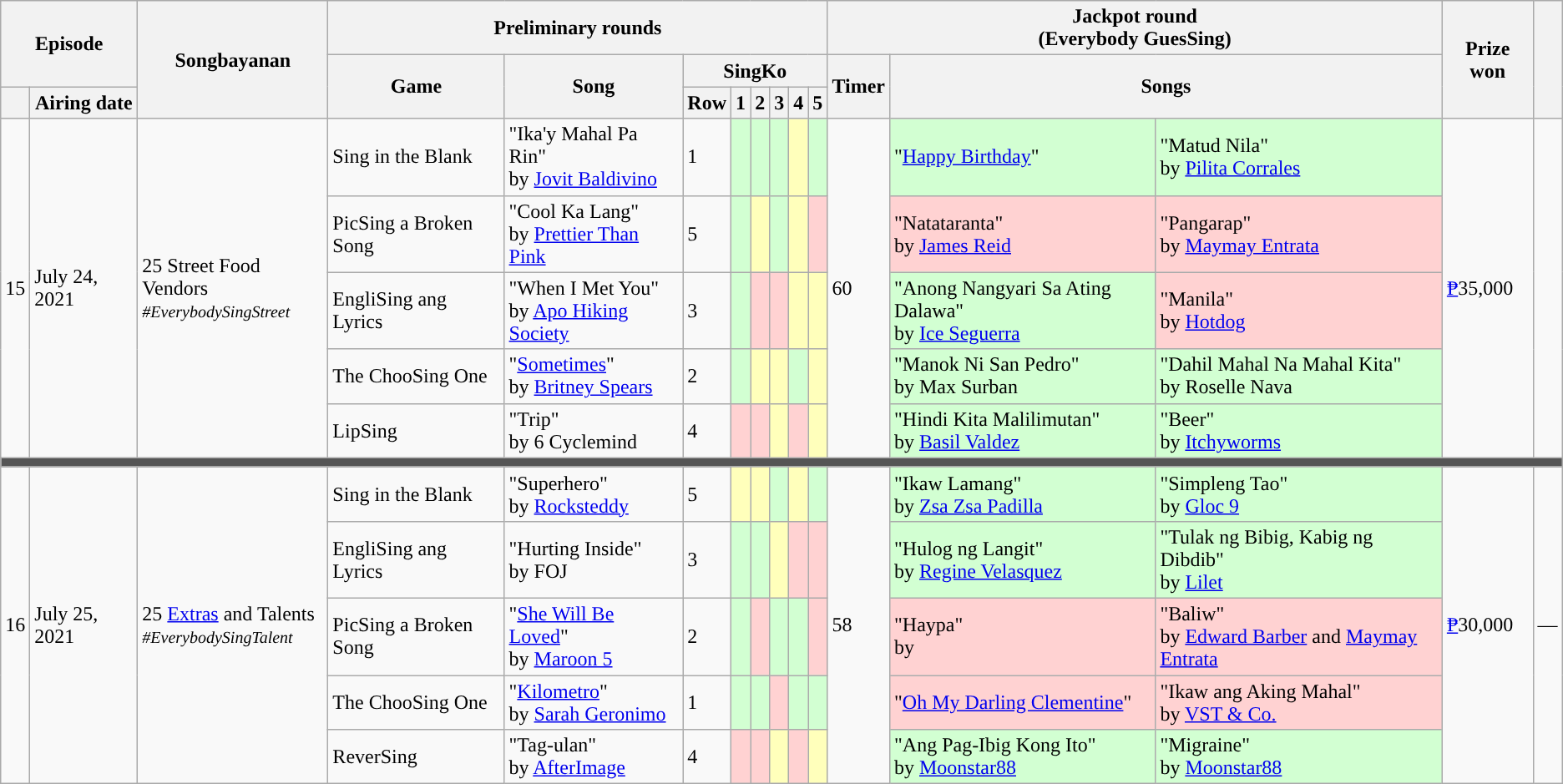<table class="wikitable plainrowheaders mw-collapsible ">
<tr>
<th colspan="2" rowspan="2">Episode</th>
<th rowspan="3">Songbayanan</th>
<th colspan="8">Preliminary rounds</th>
<th colspan="3">Jackpot round<br>(Everybody GuesSing)</th>
<th rowspan="3">Prize won</th>
<th rowspan="3"></th>
</tr>
<tr>
<th rowspan="2">Game</th>
<th rowspan="2">Song</th>
<th colspan="6">SingKo</th>
<th rowspan="2">Timer</th>
<th colspan="2" rowspan="2">Songs</th>
</tr>
<tr>
<th></th>
<th>Airing date</th>
<th>Row</th>
<th>1</th>
<th>2</th>
<th>3</th>
<th>4</th>
<th>5</th>
</tr>
<tr>
<td rowspan="5">15</td>
<td rowspan="5">July 24, 2021</td>
<td rowspan="5">25 Street Food Vendors<br><small><em>#EverybodySingStreet</em></small></td>
<td>Sing in the Blank</td>
<td>"Ika'y Mahal Pa Rin"<br>by <a href='#'>Jovit Baldivino</a></td>
<td>1</td>
<td style="background:#D2FFD2"></td>
<td style="background:#D2FFD2"></td>
<td style="background:#D2FFD2"></td>
<td style="background:#FFB"></td>
<td style="background:#D2FFD2"></td>
<td rowspan="5">60 </td>
<td style="background:#D2FFD2">"<a href='#'>Happy Birthday</a>"</td>
<td style="background:#D2FFD2">"Matud Nila"<br>by <a href='#'>Pilita Corrales</a></td>
<td rowspan="5"><a href='#'>₱</a>35,000</td>
<td rowspan="5"><br></td>
</tr>
<tr>
<td>PicSing a Broken Song</td>
<td>"Cool Ka Lang"<br>by <a href='#'>Prettier Than Pink</a></td>
<td>5</td>
<td style="background:#D2FFD2"></td>
<td style="background:#FFB"></td>
<td style="background:#D2FFD2"></td>
<td style="background:#FFB"></td>
<td style="background:#FFD2D2"></td>
<td style="background:#FFD2D2">"Natataranta"<br>by <a href='#'>James Reid</a></td>
<td style="background:#FFD2D2">"Pangarap"<br>by <a href='#'>Maymay Entrata</a></td>
</tr>
<tr>
<td>EngliSing ang Lyrics</td>
<td>"When I Met You"<br>by <a href='#'>Apo Hiking Society</a></td>
<td>3</td>
<td style="background:#D2FFD2"></td>
<td style="background:#FFD2D2"></td>
<td style="background:#FFD2D2"></td>
<td style="background:#FFB"></td>
<td style="background:#FFB"></td>
<td style="background:#D2FFD2">"Anong Nangyari Sa Ating Dalawa"<br>by <a href='#'>Ice Seguerra</a></td>
<td style="background:#FFD2D2">"Manila"<br>by <a href='#'>Hotdog</a></td>
</tr>
<tr>
<td>The ChooSing One</td>
<td>"<a href='#'>Sometimes</a>"<br>by <a href='#'>Britney Spears</a></td>
<td>2</td>
<td style="background:#D2FFD2"></td>
<td style="background:#FFB"></td>
<td style="background:#FFB"></td>
<td style="background:#D2FFD2"></td>
<td style="background:#FFB"></td>
<td style="background:#D2FFD2">"Manok Ni San Pedro"<br>by Max Surban</td>
<td style="background:#D2FFD2">"Dahil Mahal Na Mahal Kita"<br>by Roselle Nava</td>
</tr>
<tr>
<td>LipSing</td>
<td>"Trip"<br>by 6 Cyclemind</td>
<td>4</td>
<td style="background:#FFD2D2"></td>
<td style="background:#FFD2D2"></td>
<td style="background:#FFB"></td>
<td style="background:#FFD2D2"></td>
<td style="background:#FFB"></td>
<td style="background:#D2FFD2">"Hindi Kita Malilimutan"<br>by <a href='#'>Basil Valdez</a></td>
<td style="background:#D2FFD2">"Beer"<br>by <a href='#'>Itchyworms</a></td>
</tr>
<tr>
<th colspan="16" style="background:#555"></th>
</tr>
<tr>
<td rowspan="9">16</td>
<td rowspan="9">July 25, 2021</td>
<td rowspan="9">25 <a href='#'>Extras</a> and Talents<br><small><em>#EverybodySingTalent</em></small></td>
<td>Sing in the Blank</td>
<td>"Superhero"<br>by <a href='#'>Rocksteddy</a></td>
<td>5</td>
<td style="background:#FFB"></td>
<td style="background:#FFB"></td>
<td style="background:#D2FFD2"></td>
<td style="background:#FFB"></td>
<td style="background:#D2FFD2"></td>
<td rowspan="5">58 </td>
<td style="background:#D2FFD2">"Ikaw Lamang"<br>by <a href='#'>Zsa Zsa Padilla</a></td>
<td style="background:#D2FFD2">"Simpleng Tao"<br>by <a href='#'>Gloc 9</a></td>
<td rowspan="5"><a href='#'>₱</a>30,000</td>
<td rowspan="5">—</td>
</tr>
<tr>
<td>EngliSing ang Lyrics</td>
<td>"Hurting Inside"<br>by FOJ</td>
<td>3</td>
<td style="background:#D2FFD2"></td>
<td style="background:#D2FFD2"></td>
<td style="background:#FFB"></td>
<td style="background:#FFD2D2"></td>
<td style="background:#FFD2D2"></td>
<td style="background:#D2FFD2">"Hulog ng Langit"<br>by <a href='#'>Regine Velasquez</a></td>
<td style="background:#D2FFD2">"Tulak ng Bibig, Kabig ng Dibdib"<br>by <a href='#'>Lilet</a></td>
</tr>
<tr>
<td>PicSing a Broken Song</td>
<td>"<a href='#'>She Will Be Loved</a>"<br>by <a href='#'>Maroon 5</a></td>
<td>2</td>
<td style="background:#D2FFD2"></td>
<td style="background:#FFD2D2"></td>
<td style="background:#D2FFD2"></td>
<td style="background:#D2FFD2"></td>
<td style="background:#FFD2D2"></td>
<td style="background:#FFD2D2">"Haypa"<br>by </td>
<td style="background:#FFD2D2">"Baliw"<br>by <a href='#'>Edward Barber</a> and <a href='#'>Maymay Entrata</a></td>
</tr>
<tr>
<td>The ChooSing One</td>
<td>"<a href='#'>Kilometro</a>"<br>by <a href='#'>Sarah Geronimo</a></td>
<td>1</td>
<td style="background:#D2FFD2"></td>
<td style="background:#D2FFD2"></td>
<td style="background:#FFD2D2"></td>
<td style="background:#D2FFD2"></td>
<td style="background:#D2FFD2"></td>
<td style="background:#FFD2D2">"<a href='#'>Oh My Darling Clementine</a>"</td>
<td style="background:#FFD2D2">"Ikaw ang Aking Mahal"<br>by <a href='#'>VST & Co.</a></td>
</tr>
<tr>
<td>ReverSing</td>
<td>"Tag-ulan"<br>by <a href='#'>AfterImage</a></td>
<td>4</td>
<td style="background:#FFD2D2"></td>
<td style="background:#FFD2D2"></td>
<td style="background:#FFB"></td>
<td style="background:#FFD2D2"></td>
<td style="background:#FFB"></td>
<td style="background:#D2FFD2">"Ang Pag-Ibig Kong Ito"<br>by <a href='#'>Moonstar88</a></td>
<td style="background:#D2FFD2">"Migraine"<br>by <a href='#'>Moonstar88</a></td>
</tr>
</table>
